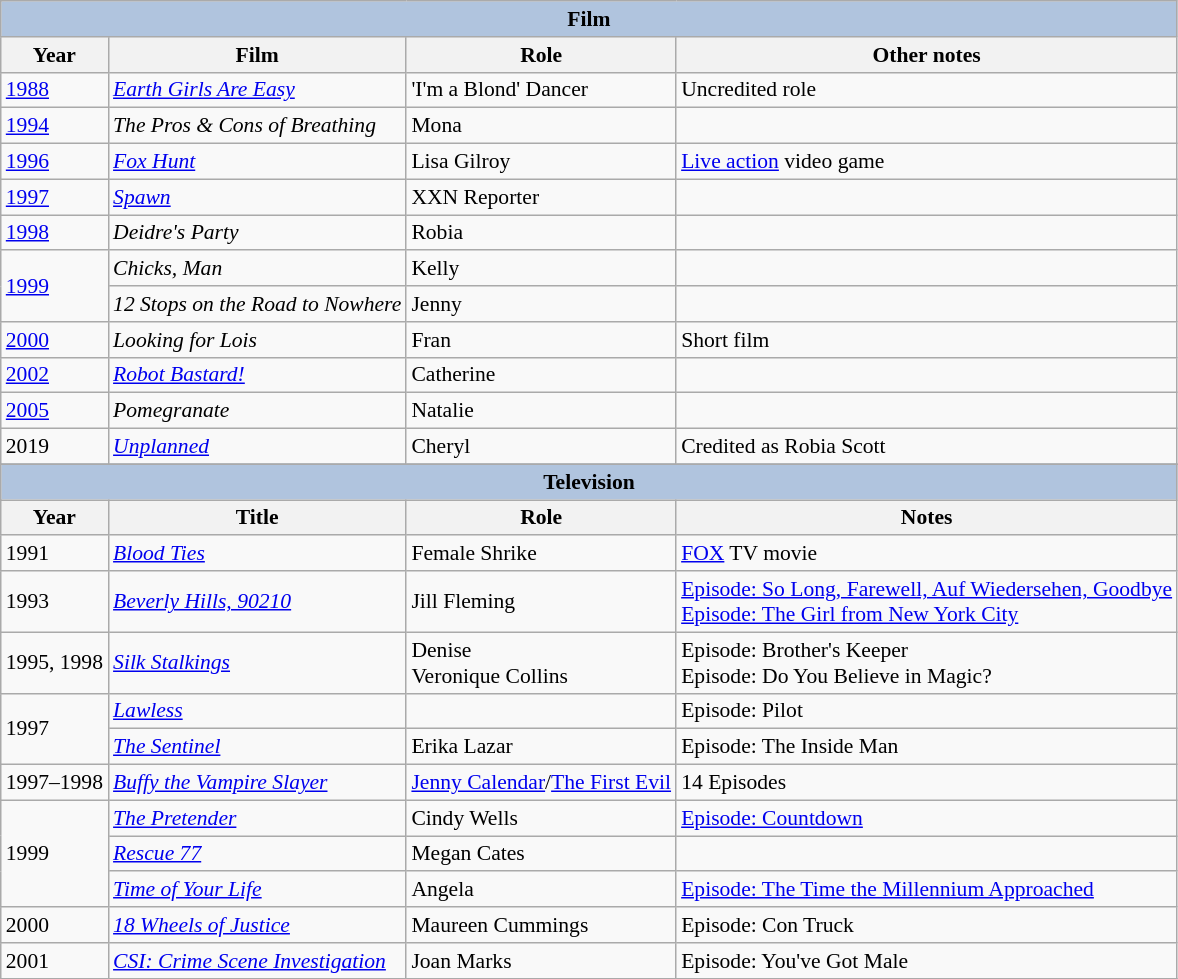<table class="wikitable" style="font-size: 90%;">
<tr>
<th colspan="4" style="background: LightSteelBlue;">Film</th>
</tr>
<tr>
<th>Year</th>
<th>Film</th>
<th>Role</th>
<th>Other notes</th>
</tr>
<tr>
<td><a href='#'>1988</a></td>
<td><em><a href='#'>Earth Girls Are Easy</a></em></td>
<td>'I'm a Blond' Dancer</td>
<td>Uncredited role</td>
</tr>
<tr>
<td><a href='#'>1994</a></td>
<td><em>The Pros & Cons of Breathing</em></td>
<td>Mona</td>
<td></td>
</tr>
<tr>
<td><a href='#'>1996</a></td>
<td><em><a href='#'>Fox Hunt</a></em></td>
<td>Lisa Gilroy</td>
<td><a href='#'>Live action</a> video game</td>
</tr>
<tr>
<td><a href='#'>1997</a></td>
<td><em><a href='#'>Spawn</a></em></td>
<td>XXN Reporter</td>
<td></td>
</tr>
<tr>
<td><a href='#'>1998</a></td>
<td><em>Deidre's Party</em></td>
<td>Robia</td>
<td></td>
</tr>
<tr>
<td rowspan="2"><a href='#'>1999</a></td>
<td><em>Chicks, Man</em></td>
<td>Kelly</td>
<td></td>
</tr>
<tr>
<td><em>12 Stops on the Road to Nowhere</em></td>
<td>Jenny</td>
<td></td>
</tr>
<tr>
<td><a href='#'>2000</a></td>
<td><em>Looking for Lois</em></td>
<td>Fran</td>
<td>Short film</td>
</tr>
<tr>
<td><a href='#'>2002</a></td>
<td><em><a href='#'>Robot Bastard!</a></em></td>
<td>Catherine</td>
<td></td>
</tr>
<tr>
<td><a href='#'>2005</a></td>
<td><em>Pomegranate</em></td>
<td>Natalie</td>
<td></td>
</tr>
<tr>
<td>2019</td>
<td><em><a href='#'>Unplanned</a></em></td>
<td>Cheryl</td>
<td>Credited as Robia Scott</td>
</tr>
<tr>
</tr>
<tr>
<th colspan="4" style="background: LightSteelBlue;">Television</th>
</tr>
<tr>
<th>Year</th>
<th>Title</th>
<th>Role</th>
<th>Notes</th>
</tr>
<tr>
<td>1991</td>
<td><em><a href='#'>Blood Ties</a></em></td>
<td>Female Shrike</td>
<td><a href='#'>FOX</a> TV movie</td>
</tr>
<tr>
<td>1993</td>
<td><em><a href='#'>Beverly Hills, 90210</a></em></td>
<td>Jill Fleming</td>
<td><a href='#'>Episode: So Long, Farewell, Auf Wiedersehen, Goodbye</a> <br><a href='#'>Episode: The Girl from New York City</a></td>
</tr>
<tr>
<td>1995, 1998</td>
<td><em><a href='#'>Silk Stalkings</a></em></td>
<td>Denise <br> Veronique Collins</td>
<td>Episode: Brother's Keeper <br>Episode: Do You Believe in Magic?</td>
</tr>
<tr>
<td rowspan="2">1997</td>
<td><em><a href='#'>Lawless</a></em></td>
<td></td>
<td>Episode: Pilot</td>
</tr>
<tr>
<td><em><a href='#'>The Sentinel</a></em></td>
<td>Erika Lazar</td>
<td>Episode: The Inside Man</td>
</tr>
<tr>
<td>1997–1998</td>
<td><em><a href='#'>Buffy the Vampire Slayer</a></em></td>
<td><a href='#'>Jenny Calendar</a>/<a href='#'>The First Evil</a></td>
<td>14 Episodes</td>
</tr>
<tr>
<td rowspan="3">1999</td>
<td><em><a href='#'>The Pretender</a></em></td>
<td>Cindy Wells</td>
<td><a href='#'>Episode: Countdown</a></td>
</tr>
<tr>
<td><em><a href='#'>Rescue 77</a></em></td>
<td>Megan Cates</td>
<td></td>
</tr>
<tr>
<td><em><a href='#'>Time of Your Life</a></em></td>
<td>Angela</td>
<td><a href='#'>Episode: The Time the Millennium Approached</a></td>
</tr>
<tr>
<td>2000</td>
<td><em><a href='#'>18 Wheels of Justice</a></em></td>
<td>Maureen Cummings</td>
<td>Episode: Con Truck</td>
</tr>
<tr>
<td>2001</td>
<td><em><a href='#'>CSI: Crime Scene Investigation</a></em></td>
<td>Joan Marks</td>
<td>Episode: You've Got Male</td>
</tr>
<tr>
</tr>
</table>
